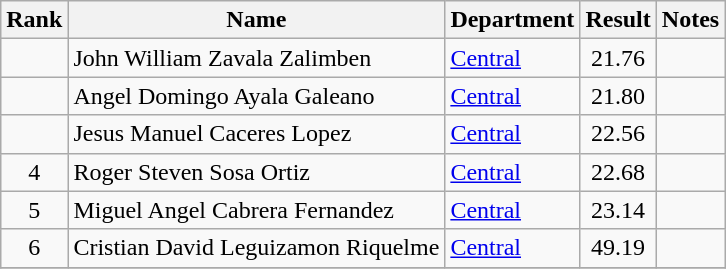<table class="wikitable" style="text-align:center">
<tr>
<th>Rank</th>
<th>Name</th>
<th>Department</th>
<th>Result</th>
<th>Notes</th>
</tr>
<tr>
<td></td>
<td align="left">John William Zavala Zalimben</td>
<td align="left"><a href='#'>Central</a></td>
<td>21.76</td>
<td></td>
</tr>
<tr>
<td></td>
<td align="left">Angel Domingo Ayala Galeano</td>
<td align="left"><a href='#'>Central</a></td>
<td>21.80</td>
<td></td>
</tr>
<tr>
<td></td>
<td align="left">Jesus Manuel Caceres Lopez</td>
<td align="left"><a href='#'>Central</a></td>
<td>22.56</td>
<td></td>
</tr>
<tr>
<td>4</td>
<td align="left">Roger Steven Sosa Ortiz</td>
<td align="left"><a href='#'>Central</a></td>
<td>22.68</td>
<td></td>
</tr>
<tr>
<td>5</td>
<td align="left">Miguel Angel Cabrera Fernandez</td>
<td align="left"><a href='#'>Central</a></td>
<td>23.14</td>
<td></td>
</tr>
<tr>
<td>6</td>
<td align="left">Cristian David Leguizamon Riquelme</td>
<td align="left"><a href='#'>Central</a></td>
<td>49.19</td>
<td></td>
</tr>
<tr>
</tr>
</table>
